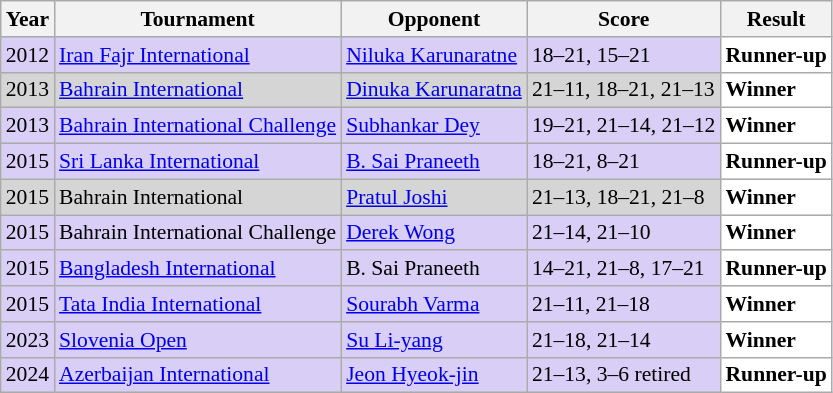<table class="sortable wikitable" style="font-size: 90%;">
<tr>
<th>Year</th>
<th>Tournament</th>
<th>Opponent</th>
<th>Score</th>
<th>Result</th>
</tr>
<tr style="background:#D8CEF6">
<td align="center">2012</td>
<td align="left"><a href='#'>Iran Fajr International</a></td>
<td align="left"> <a href='#'>Niluka Karunaratne</a></td>
<td align="left">18–21, 15–21</td>
<td style="text-align:left; background:white"> <strong>Runner-up</strong></td>
</tr>
<tr style="background:#D5D5D5">
<td align="center">2013</td>
<td align="left"><a href='#'>Bahrain International</a></td>
<td align="left"> <a href='#'>Dinuka Karunaratna</a></td>
<td align="left">21–11, 18–21, 21–13</td>
<td style="text-align:left; background:white"> <strong>Winner</strong></td>
</tr>
<tr style="background:#D8CEF6">
<td align="center">2013</td>
<td align="left"><a href='#'>Bahrain International Challenge</a></td>
<td align="left"> <a href='#'>Subhankar Dey</a></td>
<td align="left">19–21, 21–14, 21–12</td>
<td style="text-align:left; background:white"> <strong>Winner</strong></td>
</tr>
<tr style="background:#D8CEF6">
<td align="center">2015</td>
<td align="left"><a href='#'>Sri Lanka International</a></td>
<td align="left"> <a href='#'>B. Sai Praneeth</a></td>
<td align="left">18–21, 8–21</td>
<td style="text-align:left; background:white"> <strong>Runner-up</strong></td>
</tr>
<tr style="background:#D5D5D5">
<td align="center">2015</td>
<td align="left">Bahrain International</td>
<td align="left"> <a href='#'>Pratul Joshi</a></td>
<td align="left">21–13, 18–21, 21–8</td>
<td style="text-align:left; background:white"> <strong>Winner</strong></td>
</tr>
<tr style="background:#D8CEF6">
<td align="center">2015</td>
<td align="left">Bahrain International Challenge</td>
<td align="left"> <a href='#'>Derek Wong</a></td>
<td align="left">21–14, 21–10</td>
<td style="text-align:left; background:white"> <strong>Winner</strong></td>
</tr>
<tr style="background:#D8CEF6">
<td align="center">2015</td>
<td align="left"><a href='#'>Bangladesh International</a></td>
<td align="left"> B. Sai Praneeth</td>
<td align="left">14–21, 21–8, 17–21</td>
<td style="text-align:left; background:white"> <strong>Runner-up</strong></td>
</tr>
<tr style="background:#D8CEF6">
<td align="center">2015</td>
<td align="left"><a href='#'>Tata India International</a></td>
<td align="left"> <a href='#'>Sourabh Varma</a></td>
<td align="left">21–11, 21–18</td>
<td style="text-align:left; background:white"> <strong>Winner</strong></td>
</tr>
<tr style="background:#D8CEF6">
<td align="center">2023</td>
<td align="left"><a href='#'>Slovenia Open</a></td>
<td align="left"> <a href='#'>Su Li-yang</a></td>
<td align="left">21–18, 21–14</td>
<td style="text-align:left; background:white"> <strong>Winner</strong></td>
</tr>
<tr style="background:#D8CEF6">
<td align="center">2024</td>
<td align="left"><a href='#'>Azerbaijan International</a></td>
<td align="left"> <a href='#'>Jeon Hyeok-jin</a></td>
<td align="left">21–13, 3–6 retired</td>
<td style="text-align:left; background:white"> <strong>Runner-up</strong></td>
</tr>
</table>
